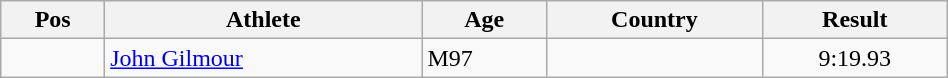<table class="wikitable"  style="text-align:center; width:50%;">
<tr>
<th>Pos</th>
<th>Athlete</th>
<th>Age</th>
<th>Country</th>
<th>Result</th>
</tr>
<tr>
<td align=center></td>
<td align=left><a href='#'>John Gilmour</a></td>
<td align=left>M97</td>
<td align=left></td>
<td>9:19.93</td>
</tr>
</table>
